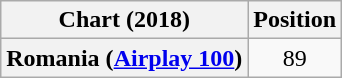<table class="wikitable plainrowheaders">
<tr>
<th>Chart (2018)</th>
<th>Position</th>
</tr>
<tr>
<th scope="row">Romania (<a href='#'>Airplay 100</a>)</th>
<td style="text-align:center;">89</td>
</tr>
</table>
